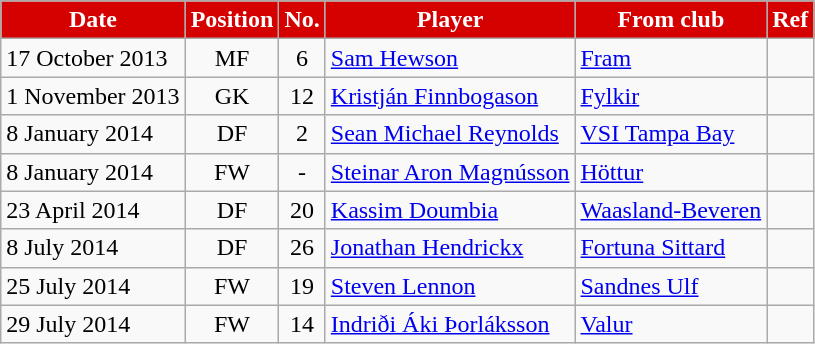<table class="wikitable sortable">
<tr>
<th style="background:#d50000; color:white;"><strong>Date</strong></th>
<th style="background:#d50000; color:white;"><strong>Position</strong></th>
<th style="background:#d50000; color:white;"><strong>No.</strong></th>
<th style="background:#d50000; color:white;"><strong>Player</strong></th>
<th style="background:#d50000; color:white;"><strong>From club</strong></th>
<th style="background:#d50000; color:white;"><strong>Ref</strong></th>
</tr>
<tr>
<td>17 October 2013</td>
<td style="text-align:center;">MF</td>
<td style="text-align:center;">6</td>
<td style="text-align:left;"> <a href='#'>Sam Hewson</a></td>
<td style="text-align:left;"> <a href='#'>Fram</a></td>
<td></td>
</tr>
<tr>
<td>1 November 2013</td>
<td style="text-align:center;">GK</td>
<td style="text-align:center;">12</td>
<td style="text-align:left;"> <a href='#'>Kristján Finnbogason</a></td>
<td style="text-align:left;"> <a href='#'>Fylkir</a></td>
<td></td>
</tr>
<tr>
<td>8 January 2014</td>
<td style="text-align:center;">DF</td>
<td style="text-align:center;">2</td>
<td style="text-align:left;"> <a href='#'>Sean Michael Reynolds</a></td>
<td style="text-align:left;"> <a href='#'>VSI Tampa Bay</a></td>
<td></td>
</tr>
<tr>
<td>8 January 2014</td>
<td style="text-align:center;">FW</td>
<td style="text-align:center;">-</td>
<td style="text-align:left;"> <a href='#'>Steinar Aron Magnússon</a></td>
<td style="text-align:left;"> <a href='#'>Höttur</a></td>
<td></td>
</tr>
<tr>
<td>23 April 2014</td>
<td style="text-align:center;">DF</td>
<td style="text-align:center;">20</td>
<td style="text-align:left;"> <a href='#'>Kassim Doumbia</a></td>
<td style="text-align:left;"> <a href='#'>Waasland-Beveren</a></td>
<td></td>
</tr>
<tr>
<td>8 July 2014</td>
<td style="text-align:center;">DF</td>
<td style="text-align:center;">26</td>
<td style="text-align:left;"> <a href='#'>Jonathan Hendrickx</a></td>
<td style="text-align:left;"> <a href='#'>Fortuna Sittard</a></td>
<td></td>
</tr>
<tr>
<td>25 July 2014</td>
<td style="text-align:center;">FW</td>
<td style="text-align:center;">19</td>
<td style="text-align:left;"> <a href='#'>Steven Lennon</a></td>
<td style="text-align:left;"> <a href='#'>Sandnes Ulf</a></td>
<td></td>
</tr>
<tr>
<td>29 July 2014</td>
<td style="text-align:center;">FW</td>
<td style="text-align:center;">14</td>
<td style="text-align:left;"> <a href='#'>Indriði Áki Þorláksson</a></td>
<td style="text-align:left;"> <a href='#'>Valur</a></td>
<td></td>
</tr>
</table>
